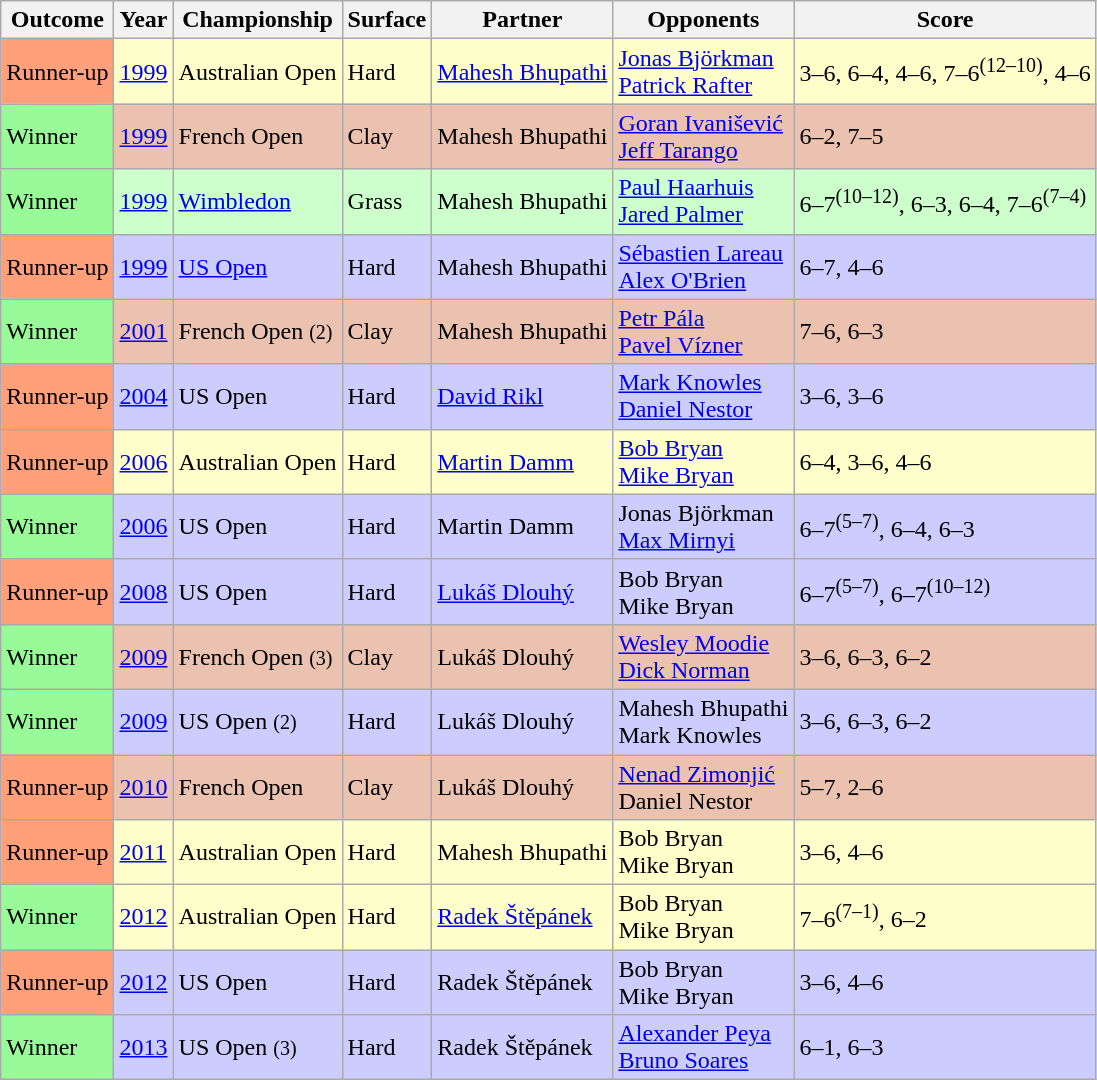<table class="sortable wikitable">
<tr>
<th>Outcome</th>
<th>Year</th>
<th>Championship</th>
<th>Surface</th>
<th>Partner</th>
<th>Opponents</th>
<th>Score</th>
</tr>
<tr style="background:#ffc;">
<td bgcolor="#ffa07a">Runner-up</td>
<td><a href='#'>1999</a></td>
<td>Australian Open</td>
<td>Hard</td>
<td> <a href='#'>Mahesh Bhupathi</a></td>
<td> <a href='#'>Jonas Björkman</a><br> <a href='#'>Patrick Rafter</a></td>
<td>3–6, 6–4, 4–6, 7–6<sup>(12–10)</sup>, 4–6</td>
</tr>
<tr style="background:#ebc2af;">
<td bgcolor="#98fb98">Winner</td>
<td><a href='#'>1999</a></td>
<td>French Open</td>
<td>Clay</td>
<td> Mahesh Bhupathi</td>
<td> <a href='#'>Goran Ivanišević</a><br> <a href='#'>Jeff Tarango</a></td>
<td>6–2, 7–5</td>
</tr>
<tr style="background:#cfc;">
<td bgcolor="#98fb98">Winner</td>
<td><a href='#'>1999</a></td>
<td><a href='#'>Wimbledon</a></td>
<td>Grass</td>
<td> Mahesh Bhupathi</td>
<td> <a href='#'>Paul Haarhuis</a><br> <a href='#'>Jared Palmer</a></td>
<td>6–7<sup>(10–12)</sup>, 6–3, 6–4, 7–6<sup>(7–4)</sup></td>
</tr>
<tr style="background:#ccf;">
<td bgcolor="#ffa07a">Runner-up</td>
<td><a href='#'>1999</a></td>
<td><a href='#'>US Open</a></td>
<td>Hard</td>
<td> Mahesh Bhupathi</td>
<td> <a href='#'>Sébastien Lareau</a><br> <a href='#'>Alex O'Brien</a></td>
<td>6–7, 4–6</td>
</tr>
<tr style="background:#ebc2af;">
<td bgcolor="#98fb98">Winner</td>
<td><a href='#'>2001</a></td>
<td>French Open <small>(2)</small></td>
<td>Clay</td>
<td> Mahesh Bhupathi</td>
<td> <a href='#'>Petr Pála</a><br> <a href='#'>Pavel Vízner</a></td>
<td>7–6, 6–3</td>
</tr>
<tr style="background:#ccf;">
<td bgcolor="#ffa07a">Runner-up</td>
<td><a href='#'>2004</a></td>
<td>US Open</td>
<td>Hard</td>
<td> <a href='#'>David Rikl</a></td>
<td> <a href='#'>Mark Knowles</a><br> <a href='#'>Daniel Nestor</a></td>
<td>3–6, 3–6</td>
</tr>
<tr style="background:#ffc;">
<td bgcolor="#ffa07a">Runner-up</td>
<td><a href='#'>2006</a></td>
<td>Australian Open</td>
<td>Hard</td>
<td> <a href='#'>Martin Damm</a></td>
<td> <a href='#'>Bob Bryan</a><br> <a href='#'>Mike Bryan</a></td>
<td>6–4, 3–6, 4–6</td>
</tr>
<tr style="background:#ccf;">
<td bgcolor="#98fb98">Winner</td>
<td><a href='#'>2006</a></td>
<td>US Open</td>
<td>Hard</td>
<td> Martin Damm</td>
<td> Jonas Björkman<br> <a href='#'>Max Mirnyi</a></td>
<td>6–7<sup>(5–7)</sup>, 6–4, 6–3</td>
</tr>
<tr style="background:#ccf;">
<td bgcolor="#ffa07a">Runner-up</td>
<td><a href='#'>2008</a></td>
<td>US Open</td>
<td>Hard</td>
<td> <a href='#'>Lukáš Dlouhý</a></td>
<td> Bob Bryan<br> Mike Bryan</td>
<td>6–7<sup>(5–7)</sup>, 6–7<sup>(10–12)</sup></td>
</tr>
<tr style="background:#ebc2af;">
<td bgcolor="#98fb98">Winner</td>
<td><a href='#'>2009</a></td>
<td>French Open <small>(3)</small></td>
<td>Clay</td>
<td> Lukáš Dlouhý</td>
<td> <a href='#'>Wesley Moodie</a><br> <a href='#'>Dick Norman</a></td>
<td>3–6, 6–3, 6–2</td>
</tr>
<tr style="background:#ccf;">
<td bgcolor="#98fb98">Winner</td>
<td><a href='#'>2009</a></td>
<td>US Open <small>(2)</small></td>
<td>Hard</td>
<td> Lukáš Dlouhý</td>
<td> Mahesh Bhupathi<br> Mark Knowles</td>
<td>3–6, 6–3, 6–2</td>
</tr>
<tr style="background:#ebc2af;">
<td bgcolor="#ffa07a">Runner-up</td>
<td><a href='#'>2010</a></td>
<td>French Open</td>
<td>Clay</td>
<td> Lukáš Dlouhý</td>
<td> <a href='#'>Nenad Zimonjić</a><br> Daniel Nestor</td>
<td>5–7, 2–6</td>
</tr>
<tr style="background:#ffc;">
<td bgcolor="#ffa07a">Runner-up</td>
<td><a href='#'>2011</a></td>
<td>Australian Open</td>
<td>Hard</td>
<td> Mahesh Bhupathi</td>
<td> Bob Bryan<br> Mike Bryan</td>
<td>3–6, 4–6</td>
</tr>
<tr style="background:#ffc;">
<td bgcolor="#98fb98">Winner</td>
<td><a href='#'>2012</a></td>
<td>Australian Open</td>
<td>Hard</td>
<td> <a href='#'>Radek Štěpánek</a></td>
<td> Bob Bryan<br> Mike Bryan</td>
<td>7–6<sup>(7–1)</sup>, 6–2</td>
</tr>
<tr style="background:#ccf;">
<td bgcolor="#ffa07a">Runner-up</td>
<td><a href='#'>2012</a></td>
<td>US Open</td>
<td>Hard</td>
<td> Radek Štěpánek</td>
<td> Bob Bryan<br> Mike Bryan</td>
<td>3–6, 4–6</td>
</tr>
<tr style="background:#ccf;">
<td bgcolor="#98fb98">Winner</td>
<td><a href='#'>2013</a></td>
<td>US Open <small>(3)</small></td>
<td>Hard</td>
<td> Radek Štěpánek</td>
<td> <a href='#'>Alexander Peya</a><br> <a href='#'>Bruno Soares</a></td>
<td>6–1, 6–3</td>
</tr>
</table>
